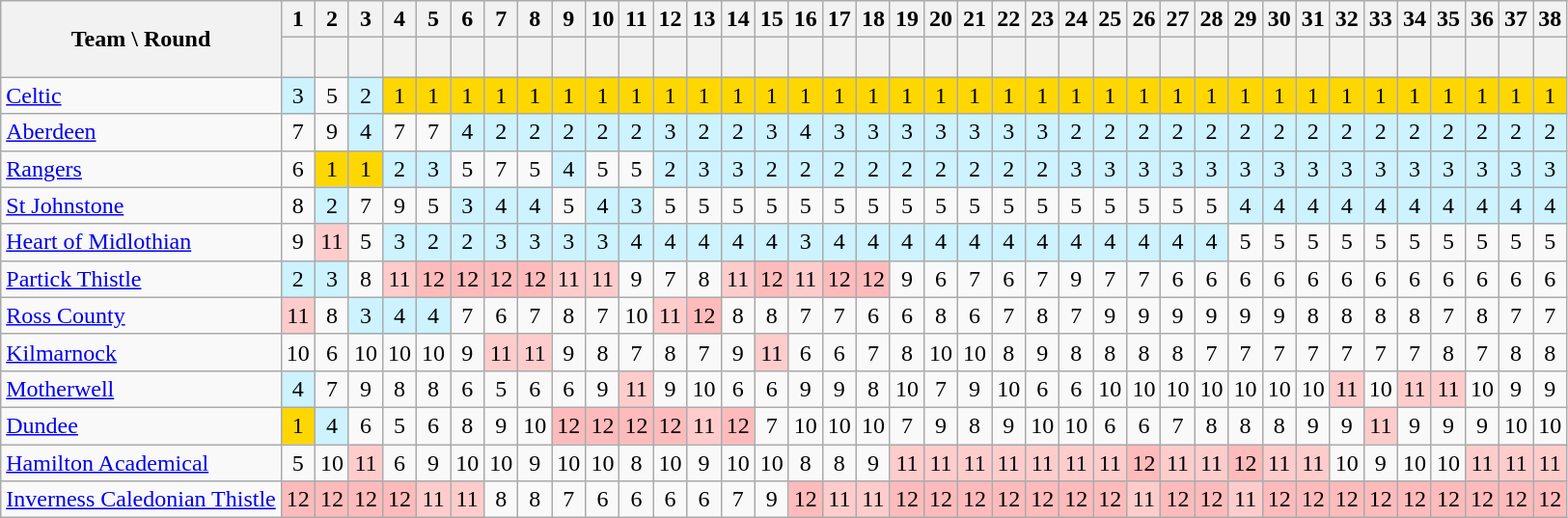<table class="wikitable sortable" style="font-size: 100%; text-align:center;">
<tr>
<th rowspan="2">Team \ Round</th>
<th align=center>1</th>
<th align=center>2</th>
<th align=center>3</th>
<th align=center>4</th>
<th align=center>5</th>
<th align=center>6</th>
<th align=center>7</th>
<th align=center>8</th>
<th align=center>9</th>
<th align=center>10</th>
<th align=center>11</th>
<th align=center>12</th>
<th align=center>13</th>
<th align=center>14</th>
<th align=center>15</th>
<th align=center>16</th>
<th align=center>17</th>
<th align=center>18</th>
<th align=center>19</th>
<th align=center>20</th>
<th align=center>21</th>
<th align=center>22</th>
<th align=center>23</th>
<th align=center>24</th>
<th align=center>25</th>
<th align=center>26</th>
<th align=center>27</th>
<th align=center>28</th>
<th align=center>29</th>
<th align=center>30</th>
<th align=center>31</th>
<th align=center>32</th>
<th align=center>33</th>
<th align=center>34</th>
<th align=center>35</th>
<th align=center>36</th>
<th align=center>37</th>
<th align=center>38</th>
</tr>
<tr>
<th style="text-align:center; height:20px;"></th>
<th align=center></th>
<th align=center></th>
<th align=center></th>
<th align=center></th>
<th align=center></th>
<th align=center></th>
<th align=center></th>
<th align=center></th>
<th align=center></th>
<th align=center></th>
<th align=center></th>
<th align=center></th>
<th align=center></th>
<th align=center></th>
<th align=center></th>
<th align=center></th>
<th align=center></th>
<th align=center></th>
<th align=center></th>
<th align=center></th>
<th align=center></th>
<th align=center></th>
<th align=center></th>
<th align=center></th>
<th align=center></th>
<th align=center></th>
<th align=center></th>
<th align=center></th>
<th align=center></th>
<th align=center></th>
<th align=center></th>
<th align=center></th>
<th align=center></th>
<th align=center></th>
<th align=center></th>
<th align=center></th>
<th align=center></th>
</tr>
<tr align=center>
<td align=left><a href='#'>Celtic</a></td>
<td style="background:#CCF3FF">3</td>
<td>5</td>
<td style="background:#CCF3FF">2</td>
<td style="background:gold">1</td>
<td style="background:gold">1</td>
<td style="background:gold">1</td>
<td style="background:gold">1</td>
<td style="background:gold">1</td>
<td style="background:gold">1</td>
<td style="background:gold">1</td>
<td style="background:gold">1</td>
<td style="background:gold">1</td>
<td style="background:gold">1</td>
<td style="background:gold">1</td>
<td style="background:gold">1</td>
<td style="background:gold">1</td>
<td style="background:gold">1</td>
<td style="background:gold">1</td>
<td style="background:gold">1</td>
<td style="background:gold">1</td>
<td style="background:gold">1</td>
<td style="background:gold">1</td>
<td style="background:gold">1</td>
<td style="background:gold">1</td>
<td style="background:gold">1</td>
<td style="background:gold">1</td>
<td style="background:gold">1</td>
<td style="background:gold">1</td>
<td style="background:gold">1</td>
<td style="background:gold">1</td>
<td style="background:gold">1</td>
<td style="background:gold">1</td>
<td style="background:gold">1</td>
<td style="background:gold">1</td>
<td style="background:gold">1</td>
<td style="background:gold">1</td>
<td style="background:gold">1</td>
<td style="background:gold">1</td>
</tr>
<tr align=center>
<td align=left><a href='#'>Aberdeen</a></td>
<td>7</td>
<td>9</td>
<td style="background:#CCF3FF">4</td>
<td>7</td>
<td>7</td>
<td style="background:#CCF3FF">4</td>
<td style="background:#CCF3FF">2</td>
<td style="background:#CCF3FF">2</td>
<td style="background:#CCF3FF">2</td>
<td style="background:#CCF3FF">2</td>
<td style="background:#CCF3FF">2</td>
<td style="background:#CCF3FF">3</td>
<td style="background:#CCF3FF">2</td>
<td style="background:#CCF3FF">2</td>
<td style="background:#CCF3FF">3</td>
<td style="background:#CCF3FF">4</td>
<td style="background:#CCF3FF">3</td>
<td style="background:#CCF3FF">3</td>
<td style="background:#CCF3FF">3</td>
<td style="background:#CCF3FF">3</td>
<td style="background:#CCF3FF">3</td>
<td style="background:#CCF3FF">3</td>
<td style="background:#CCF3FF">3</td>
<td style="background:#CCF3FF">2</td>
<td style="background:#CCF3FF">2</td>
<td style="background:#CCF3FF">2</td>
<td style="background:#CCF3FF">2</td>
<td style="background:#CCF3FF">2</td>
<td style="background:#CCF3FF">2</td>
<td style="background:#CCF3FF">2</td>
<td style="background:#CCF3FF">2</td>
<td style="background:#CCF3FF">2</td>
<td style="background:#CCF3FF">2</td>
<td style="background:#CCF3FF">2</td>
<td style="background:#CCF3FF">2</td>
<td style="background:#CCF3FF">2</td>
<td style="background:#CCF3FF">2</td>
<td style="background:#CCF3FF">2</td>
</tr>
<tr align=center>
<td align=left><a href='#'>Rangers</a></td>
<td>6</td>
<td style="background:gold">1</td>
<td style="background:gold">1</td>
<td style="background:#CCF3FF">2</td>
<td style="background:#CCF3FF">3</td>
<td>5</td>
<td>7</td>
<td>5</td>
<td style="background:#CCF3FF">4</td>
<td>5</td>
<td>5</td>
<td style="background:#CCF3FF">2</td>
<td style="background:#CCF3FF">3</td>
<td style="background:#CCF3FF">3</td>
<td style="background:#CCF3FF">2</td>
<td style="background:#CCF3FF">2</td>
<td style="background:#CCF3FF">2</td>
<td style="background:#CCF3FF">2</td>
<td style="background:#CCF3FF">2</td>
<td style="background:#CCF3FF">2</td>
<td style="background:#CCF3FF">2</td>
<td style="background:#CCF3FF">2</td>
<td style="background:#CCF3FF">2</td>
<td style="background:#CCF3FF">3</td>
<td style="background:#CCF3FF">3</td>
<td style="background:#CCF3FF">3</td>
<td style="background:#CCF3FF">3</td>
<td style="background:#CCF3FF">3</td>
<td style="background:#CCF3FF">3</td>
<td style="background:#CCF3FF">3</td>
<td style="background:#CCF3FF">3</td>
<td style="background:#CCF3FF">3</td>
<td style="background:#CCF3FF">3</td>
<td style="background:#CCF3FF">3</td>
<td style="background:#CCF3FF">3</td>
<td style="background:#CCF3FF">3</td>
<td style="background:#CCF3FF">3</td>
<td style="background:#CCF3FF">3</td>
</tr>
<tr align=center>
<td align=left><a href='#'>St Johnstone</a></td>
<td>8</td>
<td style="background:#CCF3FF">2</td>
<td>7</td>
<td>9</td>
<td>5</td>
<td style="background:#CCF3FF">3</td>
<td style="background:#CCF3FF">4</td>
<td style="background:#CCF3FF">4</td>
<td>5</td>
<td style="background:#CCF3FF">4</td>
<td style="background:#CCF3FF">3</td>
<td>5</td>
<td>5</td>
<td>5</td>
<td>5</td>
<td>5</td>
<td>5</td>
<td>5</td>
<td>5</td>
<td>5</td>
<td>5</td>
<td>5</td>
<td>5</td>
<td>5</td>
<td>5</td>
<td>5</td>
<td>5</td>
<td>5</td>
<td style="background:#CCF3FF">4</td>
<td style="background:#CCF3FF">4</td>
<td style="background:#CCF3FF">4</td>
<td style="background:#CCF3FF">4</td>
<td style="background:#CCF3FF">4</td>
<td style="background:#CCF3FF">4</td>
<td style="background:#CCF3FF">4</td>
<td style="background:#CCF3FF">4</td>
<td style="background:#CCF3FF">4</td>
<td style="background:#CCF3FF">4</td>
</tr>
<tr align=center>
<td align=left><a href='#'>Heart of Midlothian</a></td>
<td>9</td>
<td style="background:#FFCCCC">11</td>
<td>5</td>
<td style="background:#CCF3FF">3</td>
<td style="background:#CCF3FF">2</td>
<td style="background:#CCF3FF">2</td>
<td style="background:#CCF3FF">3</td>
<td style="background:#CCF3FF">3</td>
<td style="background:#CCF3FF">3</td>
<td style="background:#CCF3FF">3</td>
<td style="background:#CCF3FF">4</td>
<td style="background:#CCF3FF">4</td>
<td style="background:#CCF3FF">4</td>
<td style="background:#CCF3FF">4</td>
<td style="background:#CCF3FF">4</td>
<td style="background:#CCF3FF">3</td>
<td style="background:#CCF3FF">4</td>
<td style="background:#CCF3FF">4</td>
<td style="background:#CCF3FF">4</td>
<td style="background:#CCF3FF">4</td>
<td style="background:#CCF3FF">4</td>
<td style="background:#CCF3FF">4</td>
<td style="background:#CCF3FF">4</td>
<td style="background:#CCF3FF">4</td>
<td style="background:#CCF3FF">4</td>
<td style="background:#CCF3FF">4</td>
<td style="background:#CCF3FF">4</td>
<td style="background:#CCF3FF">4</td>
<td>5</td>
<td>5</td>
<td>5</td>
<td>5</td>
<td>5</td>
<td>5</td>
<td>5</td>
<td>5</td>
<td>5</td>
<td>5</td>
</tr>
<tr align=center>
<td align=left><a href='#'>Partick Thistle</a></td>
<td style="background:#CCF3FF">2</td>
<td style="background:#CCF3FF">3</td>
<td>8</td>
<td style="background:#FFCCCC">11</td>
<td style="background:#FFBBBB">12</td>
<td style="background:#FFBBBB">12</td>
<td style="background:#FFBBBB">12</td>
<td style="background:#FFBBBB">12</td>
<td style="background:#FFCCCC">11</td>
<td style="background:#FFCCCC">11</td>
<td>9</td>
<td>7</td>
<td>8</td>
<td style="background:#FFCCCC">11</td>
<td style="background:#FFBBBB">12</td>
<td style="background:#FFCCCC">11</td>
<td style="background:#FFBBBB">12</td>
<td style="background:#FFBBBB">12</td>
<td>9</td>
<td>6</td>
<td>7</td>
<td>6</td>
<td>7</td>
<td>9</td>
<td>7</td>
<td>7</td>
<td>6</td>
<td>6</td>
<td>6</td>
<td>6</td>
<td>6</td>
<td>6</td>
<td>6</td>
<td>6</td>
<td>6</td>
<td>6</td>
<td>6</td>
<td>6</td>
</tr>
<tr align=center>
<td align=left><a href='#'>Ross County</a></td>
<td style="background:#FFCCCC">11</td>
<td>8</td>
<td style="background:#CCF3FF">3</td>
<td style="background:#CCF3FF">4</td>
<td style="background:#CCF3FF">4</td>
<td>7</td>
<td>6</td>
<td>7</td>
<td>8</td>
<td>7</td>
<td>10</td>
<td style="background:#FFCCCC">11</td>
<td style="background:#FFBBBB">12</td>
<td>8</td>
<td>8</td>
<td>7</td>
<td>7</td>
<td>6</td>
<td>6</td>
<td>8</td>
<td>6</td>
<td>7</td>
<td>8</td>
<td>7</td>
<td>9</td>
<td>9</td>
<td>9</td>
<td>9</td>
<td>9</td>
<td>9</td>
<td>8</td>
<td>8</td>
<td>8</td>
<td>8</td>
<td>7</td>
<td>8</td>
<td>7</td>
<td>7</td>
</tr>
<tr align=center>
<td align=left><a href='#'>Kilmarnock</a></td>
<td>10</td>
<td>6</td>
<td>10</td>
<td>10</td>
<td>10</td>
<td>9</td>
<td style="background:#FFCCCC">11</td>
<td style="background:#FFCCCC">11</td>
<td>9</td>
<td>8</td>
<td>7</td>
<td>8</td>
<td>7</td>
<td>9</td>
<td style="background:#FFCCCC">11</td>
<td>6</td>
<td>6</td>
<td>7</td>
<td>8</td>
<td>10</td>
<td>10</td>
<td>8</td>
<td>9</td>
<td>8</td>
<td>8</td>
<td>8</td>
<td>8</td>
<td>7</td>
<td>7</td>
<td>7</td>
<td>7</td>
<td>7</td>
<td>7</td>
<td>7</td>
<td>8</td>
<td>7</td>
<td>8</td>
<td>8</td>
</tr>
<tr align=center>
<td align=left><a href='#'>Motherwell</a></td>
<td style="background:#CCF3FF">4</td>
<td>7</td>
<td>9</td>
<td>8</td>
<td>8</td>
<td>6</td>
<td>5</td>
<td>6</td>
<td>6</td>
<td>9</td>
<td style="background:#FFCCCC">11</td>
<td>9</td>
<td>10</td>
<td>6</td>
<td>6</td>
<td>9</td>
<td>9</td>
<td>8</td>
<td>10</td>
<td>7</td>
<td>9</td>
<td>10</td>
<td>6</td>
<td>6</td>
<td>10</td>
<td>10</td>
<td>10</td>
<td>10</td>
<td>10</td>
<td>10</td>
<td>10</td>
<td style="background:#FFCCCC">11</td>
<td>10</td>
<td style="background:#FFCCCC">11</td>
<td style="background:#FFCCCC">11</td>
<td>10</td>
<td>9</td>
<td>9</td>
</tr>
<tr align=center>
<td align=left><a href='#'>Dundee</a></td>
<td style="background:gold">1</td>
<td style="background:#CCF3FF">4</td>
<td>6</td>
<td>5</td>
<td>6</td>
<td>8</td>
<td>9</td>
<td>10</td>
<td style="background:#FFBBBB">12</td>
<td style="background:#FFBBBB">12</td>
<td style="background:#FFBBBB">12</td>
<td style="background:#FFBBBB">12</td>
<td style="background:#FFCCCC">11</td>
<td style="background:#FFBBBB">12</td>
<td>7</td>
<td>10</td>
<td>10</td>
<td>10</td>
<td>7</td>
<td>9</td>
<td>8</td>
<td>9</td>
<td>10</td>
<td>10</td>
<td>6</td>
<td>6</td>
<td>7</td>
<td>8</td>
<td>8</td>
<td>8</td>
<td>9</td>
<td>9</td>
<td style="background:#FFCCCC">11</td>
<td>9</td>
<td>9</td>
<td>9</td>
<td>10</td>
<td>10</td>
</tr>
<tr align=center>
<td align=left><a href='#'>Hamilton Academical</a></td>
<td>5</td>
<td>10</td>
<td style="background:#FFCCCC">11</td>
<td>6</td>
<td>9</td>
<td>10</td>
<td>10</td>
<td>9</td>
<td>10</td>
<td>10</td>
<td>8</td>
<td>10</td>
<td>9</td>
<td>10</td>
<td>10</td>
<td>8</td>
<td>8</td>
<td>9</td>
<td style="background:#FFCCCC">11</td>
<td style="background:#FFCCCC">11</td>
<td style="background:#FFCCCC">11</td>
<td style="background:#FFCCCC">11</td>
<td style="background:#FFCCCC">11</td>
<td style="background:#FFCCCC">11</td>
<td style="background:#FFCCCC">11</td>
<td style="background:#FFBBBB">12</td>
<td style="background:#FFCCCC">11</td>
<td style="background:#FFCCCC">11</td>
<td style="background:#FFBBBB">12</td>
<td style="background:#FFCCCC">11</td>
<td style="background:#FFCCCC">11</td>
<td>10</td>
<td>9</td>
<td>10</td>
<td>10</td>
<td style="background:#FFCCCC">11</td>
<td style="background:#FFCCCC">11</td>
<td style="background:#FFCCCC">11</td>
</tr>
<tr align=center>
<td align=left><a href='#'>Inverness Caledonian Thistle</a></td>
<td style="background:#FFBBBB">12</td>
<td style="background:#FFBBBB">12</td>
<td style="background:#FFBBBB">12</td>
<td style="background:#FFBBBB">12</td>
<td style="background:#FFCCCC">11</td>
<td style="background:#FFCCCC">11</td>
<td>8</td>
<td>8</td>
<td>7</td>
<td>6</td>
<td>6</td>
<td>6</td>
<td>6</td>
<td>7</td>
<td>9</td>
<td style="background:#FFBBBB">12</td>
<td style="background:#FFCCCC">11</td>
<td style="background:#FFCCCC">11</td>
<td style="background:#FFBBBB">12</td>
<td style="background:#FFBBBB">12</td>
<td style="background:#FFBBBB">12</td>
<td style="background:#FFBBBB">12</td>
<td style="background:#FFBBBB">12</td>
<td style="background:#FFBBBB">12</td>
<td style="background:#FFBBBB">12</td>
<td style="background:#FFCCCC">11</td>
<td style="background:#FFBBBB">12</td>
<td style="background:#FFBBBB">12</td>
<td style="background:#FFCCCC">11</td>
<td style="background:#FFBBBB">12</td>
<td style="background:#FFBBBB">12</td>
<td style="background:#FFBBBB">12</td>
<td style="background:#FFBBBB">12</td>
<td style="background:#FFBBBB">12</td>
<td style="background:#FFBBBB">12</td>
<td style="background:#FFBBBB">12</td>
<td style="background:#FFBBBB">12</td>
<td style="background:#FFBBBB">12</td>
</tr>
</table>
